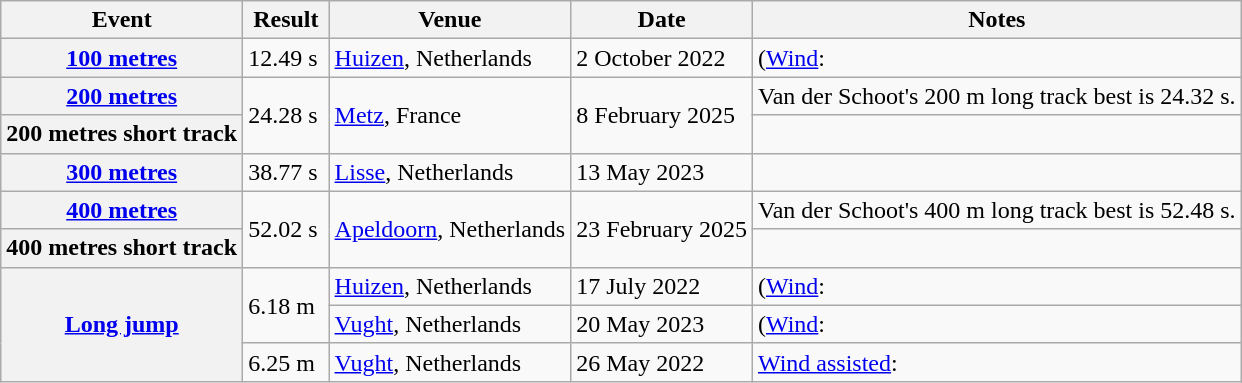<table class="wikitable">
<tr>
<th scope="colgroup">Event</th>
<th scope="col">Result</th>
<th scope="col">Venue</th>
<th scope="col">Date</th>
<th scope="col">Notes</th>
</tr>
<tr>
<th scope="row"><a href='#'>100&nbsp;metres</a></th>
<td>12.49 s</td>
<td><a href='#'>Huizen</a>, Netherlands</td>
<td>2 October 2022</td>
<td>(<a href='#'>Wind</a>: </td>
</tr>
<tr>
<th scope="row"><a href='#'>200&nbsp;metres</a></th>
<td rowspan="2">24.28 s </td>
<td rowspan="2"><a href='#'>Metz</a>, France</td>
<td rowspan="2">8 February 2025</td>
<td>Van der Schoot's 200 m long track best is 24.32 s.</td>
</tr>
<tr>
<th scope="row">200 metres short track</th>
<td></td>
</tr>
<tr>
<th scope="row"><a href='#'>300&nbsp;metres</a></th>
<td>38.77 s</td>
<td><a href='#'>Lisse</a>, Netherlands</td>
<td>13 May 2023</td>
<td></td>
</tr>
<tr>
<th scope="row"><a href='#'>400&nbsp;metres</a></th>
<td rowspan="2">52.02 s </td>
<td rowspan="2"><a href='#'>Apeldoorn</a>, Netherlands</td>
<td rowspan="2">23 February 2025</td>
<td>Van der Schoot's 400 m long track best is 52.48 s.</td>
</tr>
<tr>
<th scope="row">400 metres short track</th>
<td></td>
</tr>
<tr>
<th scope="rowgroup" rowspan="3"><a href='#'>Long jump</a></th>
<td rowspan="2">6.18 m</td>
<td><a href='#'>Huizen</a>, Netherlands</td>
<td>17 July 2022</td>
<td>(<a href='#'>Wind</a>: </td>
</tr>
<tr>
<td><a href='#'>Vught</a>, Netherlands</td>
<td>20 May 2023</td>
<td>(<a href='#'>Wind</a>: </td>
</tr>
<tr>
<td>6.25 m </td>
<td><a href='#'>Vught</a>, Netherlands</td>
<td>26 May 2022</td>
<td><a href='#'>Wind assisted</a>: </td>
</tr>
</table>
